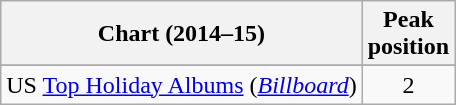<table class="wikitable sortable">
<tr>
<th>Chart (2014–15)</th>
<th>Peak<br>position</th>
</tr>
<tr>
</tr>
<tr>
</tr>
<tr>
<td>US <a href='#'>Top Holiday Albums</a> (<em><a href='#'>Billboard</a></em>)</td>
<td align="center">2</td>
</tr>
</table>
